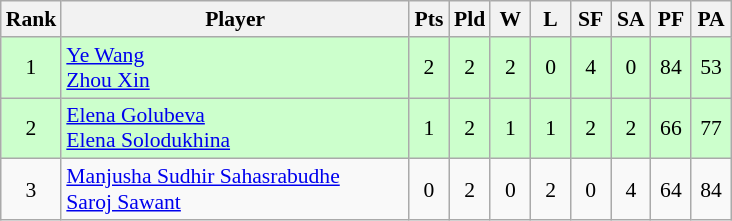<table class=wikitable style="text-align:center; font-size:90%">
<tr>
<th width="20">Rank</th>
<th width="225">Player</th>
<th width="20">Pts</th>
<th width="20">Pld</th>
<th width="20">W</th>
<th width="20">L</th>
<th width="20">SF</th>
<th width="20">SA</th>
<th width="20">PF</th>
<th width="20">PA</th>
</tr>
<tr bgcolor="#ccffcc">
<td>1</td>
<td style="text-align:left"> <a href='#'>Ye Wang</a><br> <a href='#'>Zhou Xin</a></td>
<td>2</td>
<td>2</td>
<td>2</td>
<td>0</td>
<td>4</td>
<td>0</td>
<td>84</td>
<td>53</td>
</tr>
<tr bgcolor="#ccffcc">
<td>2</td>
<td style="text-align:left"> <a href='#'>Elena Golubeva</a><br> <a href='#'>Elena Solodukhina</a></td>
<td>1</td>
<td>2</td>
<td>1</td>
<td>1</td>
<td>2</td>
<td>2</td>
<td>66</td>
<td>77</td>
</tr>
<tr>
<td>3</td>
<td style="text-align:left"> <a href='#'>Manjusha Sudhir Sahasrabudhe</a><br> <a href='#'>Saroj Sawant</a></td>
<td>0</td>
<td>2</td>
<td>0</td>
<td>2</td>
<td>0</td>
<td>4</td>
<td>64</td>
<td>84</td>
</tr>
</table>
